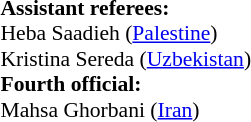<table style="width:50%;font-size:90%">
<tr>
<td><br><strong>Assistant referees:</strong>
<br>Heba Saadieh (<a href='#'>Palestine</a>)
<br>Kristina Sereda (<a href='#'>Uzbekistan</a>)
<br><strong>Fourth official:</strong>
<br>Mahsa Ghorbani (<a href='#'>Iran</a>)</td>
</tr>
</table>
